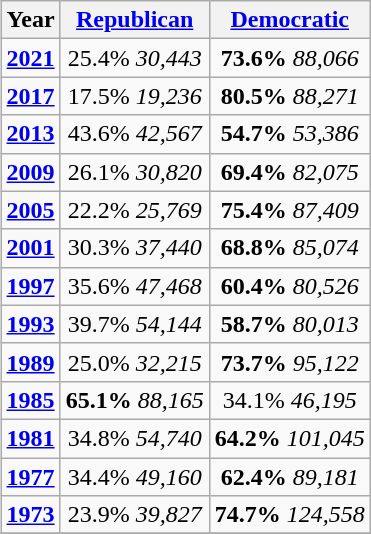<table class="wikitable" style="float:right; margin: 1em 1em 1em 0;">
<tr>
<th>Year</th>
<th><a href='#'>Republican</a></th>
<th><a href='#'>Democratic</a></th>
</tr>
<tr>
<td style="text-align:center;" ><strong><a href='#'>2021</a></strong></td>
<td style="text-align:center;" >25.4% <em>30,443</em></td>
<td style="text-align:center;" ><strong>73.6%</strong> <em>88,066</em></td>
</tr>
<tr>
<td style="text-align:center;" ><strong><a href='#'>2017</a></strong></td>
<td style="text-align:center;" >17.5% <em>19,236</em></td>
<td style="text-align:center;" ><strong>80.5%</strong> <em>88,271</em></td>
</tr>
<tr>
<td style="text-align:center;" ><strong><a href='#'>2013</a></strong></td>
<td style="text-align:center;" >43.6% <em>42,567</em></td>
<td style="text-align:center;" ><strong>54.7%</strong> <em>53,386</em></td>
</tr>
<tr>
<td style="text-align:center;" ><strong><a href='#'>2009</a></strong></td>
<td style="text-align:center;" >26.1% <em>30,820</em></td>
<td style="text-align:center;" ><strong>69.4%</strong> <em>82,075</em></td>
</tr>
<tr>
<td style="text-align:center;" ><strong><a href='#'>2005</a></strong></td>
<td style="text-align:center;" >22.2% <em>25,769</em></td>
<td style="text-align:center;" ><strong>75.4%</strong> <em>87,409</em></td>
</tr>
<tr>
<td style="text-align:center;" ><strong><a href='#'>2001</a></strong></td>
<td style="text-align:center;" >30.3% <em>37,440</em></td>
<td style="text-align:center;" ><strong>68.8%</strong> <em>85,074</em></td>
</tr>
<tr>
<td style="text-align:center;" ><strong><a href='#'>1997</a></strong></td>
<td style="text-align:center;" >35.6% <em>47,468</em></td>
<td style="text-align:center;" ><strong>60.4%</strong> <em>80,526</em></td>
</tr>
<tr>
<td style="text-align:center;" ><strong><a href='#'>1993</a></strong></td>
<td style="text-align:center;" >39.7% <em>54,144</em></td>
<td style="text-align:center;" ><strong>58.7%</strong> <em>80,013</em></td>
</tr>
<tr>
<td style="text-align:center;" ><strong><a href='#'>1989</a></strong></td>
<td style="text-align:center;" >25.0% <em>32,215</em></td>
<td style="text-align:center;" ><strong>73.7% </strong> <em>95,122</em></td>
</tr>
<tr>
<td style="text-align:center;" ><strong><a href='#'>1985</a></strong></td>
<td style="text-align:center;" ><strong>65.1% </strong> <em>88,165</em></td>
<td style="text-align:center;" >34.1% <em>46,195</em></td>
</tr>
<tr>
<td style="text-align:center;" ><strong><a href='#'>1981</a></strong></td>
<td style="text-align:center;" >34.8% <em>54,740</em></td>
<td style="text-align:center;" ><strong>64.2%</strong> <em>101,045</em></td>
</tr>
<tr>
<td style="text-align:center;" ><strong><a href='#'>1977</a></strong></td>
<td style="text-align:center;" >34.4% <em>49,160</em></td>
<td style="text-align:center;" ><strong>62.4% </strong> <em>89,181</em></td>
</tr>
<tr>
<td style="text-align:center;" ><strong><a href='#'>1973</a></strong></td>
<td style="text-align:center;" >23.9% <em>39,827</em></td>
<td style="text-align:center;" ><strong>74.7% </strong> <em>124,558</em></td>
</tr>
<tr>
</tr>
</table>
